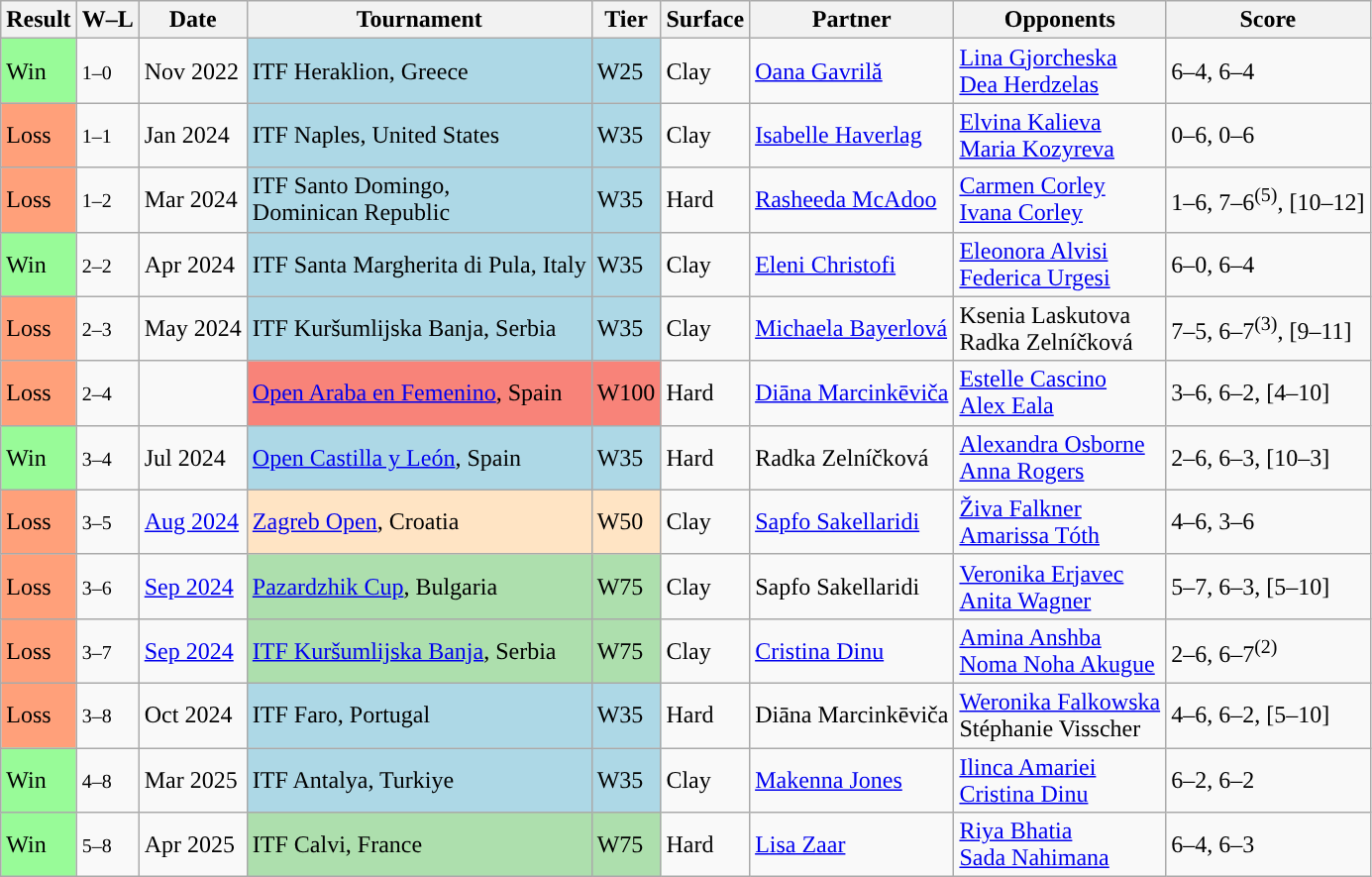<table class="sortable wikitable">
<tr>
<th>Result</th>
<th class="unsortable">W–L</th>
<th>Date</th>
<th>Tournament</th>
<th>Tier</th>
<th>Surface</th>
<th>Partner</th>
<th>Opponents</th>
<th class="unsortable">Score</th>
</tr>
<tr>
<td style="background:#98fb98;">Win</td>
<td><small>1–0</small></td>
<td dts>Nov 2022</td>
<td style="background:lightblue;">ITF Heraklion, Greece</td>
<td style="background:lightblue;">W25</td>
<td>Clay</td>
<td> <a href='#'>Oana Gavrilă</a></td>
<td> <a href='#'>Lina Gjorcheska</a> <br>  <a href='#'>Dea Herdzelas</a></td>
<td>6–4, 6–4</td>
</tr>
<tr>
<td style="background:#ffa07a;">Loss</td>
<td><small>1–1</small></td>
<td>Jan 2024</td>
<td style="background:lightblue;">ITF Naples, United States</td>
<td style="background:lightblue;">W35</td>
<td>Clay</td>
<td> <a href='#'>Isabelle Haverlag</a></td>
<td> <a href='#'>Elvina Kalieva</a> <br>  <a href='#'>Maria Kozyreva</a></td>
<td>0–6, 0–6</td>
</tr>
<tr>
<td style="background:#ffa07a;">Loss</td>
<td><small>1–2</small></td>
<td>Mar 2024</td>
<td style="background:lightblue;">ITF Santo Domingo, <br>Dominican Republic</td>
<td style="background:lightblue;">W35</td>
<td>Hard</td>
<td> <a href='#'>Rasheeda McAdoo</a></td>
<td> <a href='#'>Carmen Corley</a> <br>  <a href='#'>Ivana Corley</a></td>
<td>1–6, 7–6<sup>(5)</sup>, [10–12]</td>
</tr>
<tr>
<td style="background:#98fb98;">Win</td>
<td><small>2–2</small></td>
<td>Apr 2024</td>
<td style="background:lightblue;">ITF Santa Margherita di Pula, Italy</td>
<td style="background:lightblue;">W35</td>
<td>Clay</td>
<td> <a href='#'>Eleni Christofi</a></td>
<td> <a href='#'>Eleonora Alvisi</a> <br>  <a href='#'>Federica Urgesi</a></td>
<td>6–0, 6–4</td>
</tr>
<tr>
<td style="background:#ffa07a;">Loss</td>
<td><small>2–3</small></td>
<td>May 2024</td>
<td style="background:lightblue;">ITF Kuršumlijska Banja, Serbia</td>
<td style="background:lightblue;">W35</td>
<td>Clay</td>
<td> <a href='#'>Michaela Bayerlová</a></td>
<td> Ksenia Laskutova <br>  Radka Zelníčková</td>
<td>7–5, 6–7<sup>(3)</sup>, [9–11]</td>
</tr>
<tr>
<td style="background:#ffa07a;">Loss</td>
<td><small>2–4</small></td>
<td><a href='#'></a></td>
<td style="background:#f88379;"><a href='#'>Open Araba en Femenino</a>, Spain</td>
<td style="background:#f88379;">W100</td>
<td>Hard</td>
<td> <a href='#'>Diāna Marcinkēviča</a></td>
<td> <a href='#'>Estelle Cascino</a> <br>  <a href='#'>Alex Eala</a></td>
<td>3–6, 6–2, [4–10]</td>
</tr>
<tr>
<td style="background:#98fb98;">Win</td>
<td><small>3–4</small></td>
<td>Jul 2024</td>
<td style="background:lightblue;"><a href='#'>Open Castilla y León</a>, Spain</td>
<td style="background:lightblue;">W35</td>
<td>Hard</td>
<td> Radka Zelníčková</td>
<td> <a href='#'>Alexandra Osborne</a><br>  <a href='#'>Anna Rogers</a></td>
<td>2–6, 6–3, [10–3]</td>
</tr>
<tr>
<td style="background:#ffa07a;">Loss</td>
<td><small>3–5</small></td>
<td><a href='#'>Aug 2024</a></td>
<td style="background:#ffe4c4;"><a href='#'>Zagreb Open</a>, Croatia</td>
<td style="background:#ffe4c4;">W50</td>
<td>Clay</td>
<td> <a href='#'>Sapfo Sakellaridi</a></td>
<td> <a href='#'>Živa Falkner</a> <br>  <a href='#'>Amarissa Tóth</a></td>
<td>4–6, 3–6</td>
</tr>
<tr>
<td style="background:#ffa07a;">Loss</td>
<td><small>3–6</small></td>
<td><a href='#'>Sep 2024</a></td>
<td style="background:#addfad;"><a href='#'>Pazardzhik Cup</a>, Bulgaria</td>
<td style="background:#addfad;">W75</td>
<td>Clay</td>
<td> Sapfo Sakellaridi</td>
<td> <a href='#'>Veronika Erjavec</a> <br>  <a href='#'>Anita Wagner</a></td>
<td>5–7, 6–3, [5–10]</td>
</tr>
<tr>
<td style="background:#ffa07a;">Loss</td>
<td><small>3–7</small></td>
<td><a href='#'>Sep 2024</a></td>
<td style="background:#addfad;"><a href='#'>ITF Kuršumlijska Banja</a>, Serbia</td>
<td style="background:#addfad;">W75</td>
<td>Clay</td>
<td> <a href='#'>Cristina Dinu</a></td>
<td> <a href='#'>Amina Anshba</a> <br>  <a href='#'>Noma Noha Akugue</a></td>
<td>2–6, 6–7<sup>(2)</sup></td>
</tr>
<tr>
<td style="background:#ffa07a;">Loss</td>
<td><small>3–8</small></td>
<td>Oct 2024</td>
<td style="background:lightblue;">ITF Faro, Portugal</td>
<td style="background:lightblue;">W35</td>
<td>Hard</td>
<td> Diāna Marcinkēviča</td>
<td> <a href='#'>Weronika Falkowska</a> <br>  Stéphanie Visscher</td>
<td>4–6, 6–2, [5–10]</td>
</tr>
<tr>
<td style="background:#98fb98;">Win</td>
<td><small>4–8</small></td>
<td>Mar 2025</td>
<td style="background:lightblue;">ITF Antalya, Turkiye</td>
<td style="background:lightblue;">W35</td>
<td>Clay</td>
<td> <a href='#'>Makenna Jones</a></td>
<td> <a href='#'>Ilinca Amariei</a><br>  <a href='#'>Cristina Dinu</a></td>
<td>6–2, 6–2</td>
</tr>
<tr>
<td style="background:#98fb98;">Win</td>
<td><small>5–8</small></td>
<td>Apr 2025</td>
<td style="background:#addfad;">ITF Calvi, France</td>
<td style="background:#addfad;">W75</td>
<td>Hard</td>
<td> <a href='#'>Lisa Zaar</a></td>
<td> <a href='#'>Riya Bhatia</a> <br>  <a href='#'>Sada Nahimana</a></td>
<td>6–4, 6–3</td>
</tr>
</table>
